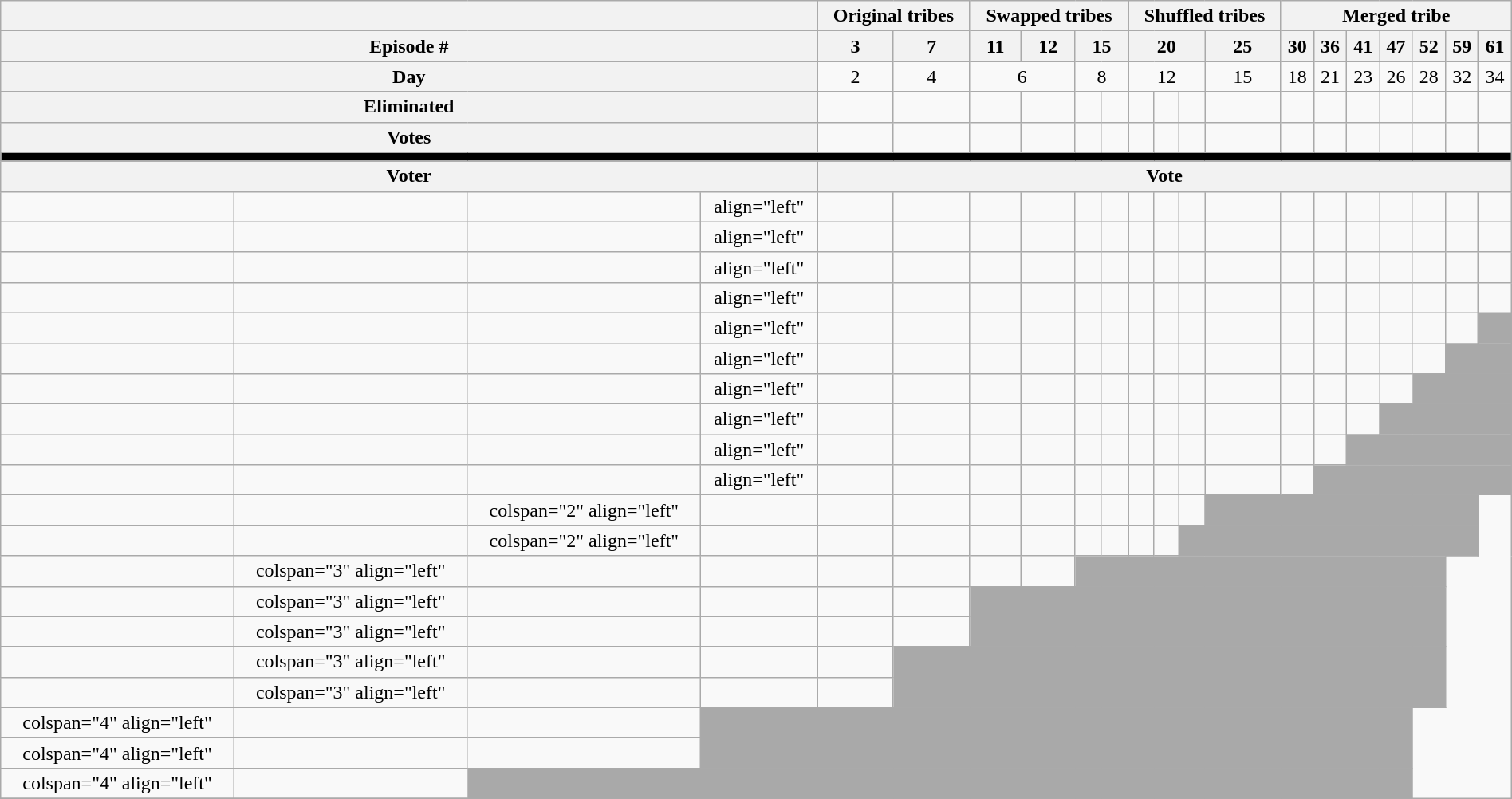<table class="wikitable nowrap" width=100% style="text-align:center">
<tr>
<th colspan="4"></th>
<th colspan="2">Original tribes</th>
<th colspan="4">Swapped tribes</th>
<th colspan="4">Shuffled tribes</th>
<th colspan="7">Merged tribe</th>
</tr>
<tr>
<th colspan="4">Episode #</th>
<th>3</th>
<th>7</th>
<th>11</th>
<th>12</th>
<th colspan="2">15</th>
<th colspan="3">20</th>
<th>25</th>
<th>30</th>
<th>36</th>
<th>41</th>
<th>47</th>
<th>52</th>
<th>59</th>
<th>61</th>
</tr>
<tr>
<th colspan="4">Day</th>
<td>2</td>
<td>4</td>
<td colspan="2">6</td>
<td colspan="2">8</td>
<td colspan="3">12</td>
<td>15</td>
<td>18</td>
<td>21</td>
<td>23</td>
<td>26</td>
<td>28</td>
<td>32</td>
<td>34</td>
</tr>
<tr>
<th colspan="4">Eliminated</th>
<td></td>
<td></td>
<td></td>
<td></td>
<td></td>
<td></td>
<td></td>
<td></td>
<td></td>
<td></td>
<td></td>
<td></td>
<td></td>
<td></td>
<td></td>
<td></td>
<td></td>
</tr>
<tr>
<th colspan="4">Votes</th>
<td></td>
<td></td>
<td></td>
<td></td>
<td></td>
<td></td>
<td></td>
<td></td>
<td></td>
<td></td>
<td></td>
<td></td>
<td></td>
<td></td>
<td></td>
<td></td>
<td></td>
</tr>
<tr>
<td colspan="21" style="background:black;"></td>
</tr>
<tr>
<th colspan="4">Voter</th>
<th colspan="17">Vote</th>
</tr>
<tr>
<td></td>
<td></td>
<td></td>
<td>align="left" </td>
<td></td>
<td></td>
<td></td>
<td></td>
<td></td>
<td></td>
<td></td>
<td></td>
<td></td>
<td></td>
<td></td>
<td></td>
<td></td>
<td></td>
<td></td>
<td></td>
<td></td>
</tr>
<tr>
<td></td>
<td></td>
<td></td>
<td>align="left" </td>
<td></td>
<td></td>
<td></td>
<td></td>
<td></td>
<td></td>
<td></td>
<td></td>
<td></td>
<td></td>
<td></td>
<td></td>
<td></td>
<td></td>
<td></td>
<td></td>
<td></td>
</tr>
<tr>
<td></td>
<td></td>
<td></td>
<td>align="left" </td>
<td></td>
<td></td>
<td></td>
<td></td>
<td></td>
<td></td>
<td></td>
<td></td>
<td></td>
<td></td>
<td></td>
<td></td>
<td></td>
<td></td>
<td></td>
<td></td>
<td></td>
</tr>
<tr>
<td></td>
<td></td>
<td></td>
<td>align="left" </td>
<td></td>
<td></td>
<td></td>
<td></td>
<td></td>
<td></td>
<td></td>
<td></td>
<td></td>
<td></td>
<td></td>
<td></td>
<td></td>
<td></td>
<td></td>
<td></td>
<td></td>
</tr>
<tr>
<td></td>
<td></td>
<td></td>
<td>align="left" </td>
<td></td>
<td></td>
<td></td>
<td></td>
<td></td>
<td></td>
<td></td>
<td></td>
<td></td>
<td></td>
<td></td>
<td></td>
<td></td>
<td></td>
<td></td>
<td></td>
<td colspan="1" style="background:darkgray;"></td>
</tr>
<tr>
<td></td>
<td></td>
<td></td>
<td>align="left" </td>
<td></td>
<td></td>
<td></td>
<td></td>
<td></td>
<td></td>
<td></td>
<td></td>
<td></td>
<td></td>
<td></td>
<td></td>
<td></td>
<td></td>
<td></td>
<td colspan="2" style="background:darkgray;"></td>
</tr>
<tr>
<td></td>
<td></td>
<td></td>
<td>align="left" </td>
<td></td>
<td></td>
<td></td>
<td></td>
<td></td>
<td></td>
<td></td>
<td></td>
<td></td>
<td></td>
<td></td>
<td></td>
<td></td>
<td></td>
<td colspan="3" style="background:darkgray;"></td>
</tr>
<tr>
<td></td>
<td></td>
<td></td>
<td>align="left" </td>
<td></td>
<td></td>
<td></td>
<td></td>
<td></td>
<td></td>
<td></td>
<td></td>
<td></td>
<td></td>
<td></td>
<td></td>
<td></td>
<td colspan="4" style="background:darkgray;"></td>
</tr>
<tr>
<td></td>
<td></td>
<td></td>
<td>align="left" </td>
<td></td>
<td></td>
<td></td>
<td></td>
<td></td>
<td></td>
<td></td>
<td></td>
<td></td>
<td></td>
<td></td>
<td></td>
<td colspan="5" style="background:darkgray;"></td>
</tr>
<tr>
<td></td>
<td></td>
<td></td>
<td>align="left" </td>
<td></td>
<td></td>
<td></td>
<td></td>
<td></td>
<td></td>
<td></td>
<td></td>
<td></td>
<td></td>
<td></td>
<td colspan="6" style="background:darkgray;"></td>
</tr>
<tr>
<td></td>
<td></td>
<td>colspan="2" align="left" </td>
<td></td>
<td></td>
<td></td>
<td></td>
<td></td>
<td></td>
<td></td>
<td></td>
<td></td>
<td></td>
<td colspan="7" style="background:darkgray;"></td>
</tr>
<tr>
<td></td>
<td></td>
<td>colspan="2" align="left" </td>
<td></td>
<td></td>
<td></td>
<td></td>
<td></td>
<td></td>
<td></td>
<td></td>
<td></td>
<td colspan="8" style="background:darkgray;"></td>
</tr>
<tr>
<td></td>
<td>colspan="3" align="left" </td>
<td></td>
<td></td>
<td></td>
<td></td>
<td></td>
<td></td>
<td colspan="11" style="background:darkgray;"></td>
</tr>
<tr>
<td></td>
<td>colspan="3" align="left" </td>
<td></td>
<td></td>
<td></td>
<td></td>
<td colspan="13" rowspan="2" style="background:darkgray;"></td>
</tr>
<tr>
<td></td>
<td>colspan="3" align="left" </td>
<td></td>
<td></td>
<td></td>
<td></td>
</tr>
<tr>
<td></td>
<td>colspan="3" align="left" </td>
<td></td>
<td></td>
<td></td>
<td colspan="14" rowspan="2" style="background:darkgray;"></td>
</tr>
<tr>
<td></td>
<td>colspan="3" align="left" </td>
<td></td>
<td></td>
<td></td>
</tr>
<tr>
<td>colspan="4" align="left" </td>
<td></td>
<td></td>
<td colspan="15" rowspan="2" style="background:darkgray;"></td>
</tr>
<tr>
<td>colspan="4" align="left" </td>
<td></td>
<td></td>
</tr>
<tr>
<td>colspan="4" align="left" </td>
<td></td>
<td colspan="16" style="background:darkgray;"></td>
</tr>
<tr>
</tr>
</table>
